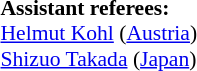<table width=50% style="font-size: 90%">
<tr>
<td><br><strong>Assistant referees:</strong>
<br><a href='#'>Helmut Kohl</a> (<a href='#'>Austria</a>)
<br><a href='#'>Shizuo Takada</a> (<a href='#'>Japan</a>)</td>
</tr>
</table>
